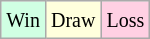<table class="wikitable">
<tr>
<td style="background-color: #d0ffe3;"><small>Win</small></td>
<td style="background-color: #ffffdd;"><small>Draw</small></td>
<td style="background-color: #ffd0e3;"><small>Loss</small></td>
</tr>
</table>
